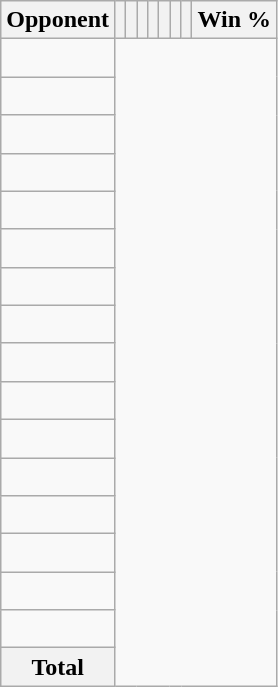<table class="wikitable sortable collapsible collapsed" style="text-align: center;">
<tr>
<th>Opponent</th>
<th></th>
<th></th>
<th></th>
<th></th>
<th></th>
<th></th>
<th></th>
<th>Win %</th>
</tr>
<tr>
<td align="left"><br></td>
</tr>
<tr>
<td align="left"><br></td>
</tr>
<tr>
<td align="left"><br></td>
</tr>
<tr>
<td align="left"><br></td>
</tr>
<tr>
<td align="left"><br></td>
</tr>
<tr>
<td align="left"><br></td>
</tr>
<tr>
<td align="left"><br></td>
</tr>
<tr>
<td align="left"><br></td>
</tr>
<tr>
<td align="left"><br></td>
</tr>
<tr>
<td align="left"><br></td>
</tr>
<tr>
<td align="left"><br></td>
</tr>
<tr>
<td align="left"><br></td>
</tr>
<tr>
<td align="left"><br></td>
</tr>
<tr>
<td align="left"><br></td>
</tr>
<tr>
<td align="left"><br></td>
</tr>
<tr>
<td align="left"><br></td>
</tr>
<tr class="sortbottom">
<th>Total<br></th>
</tr>
</table>
